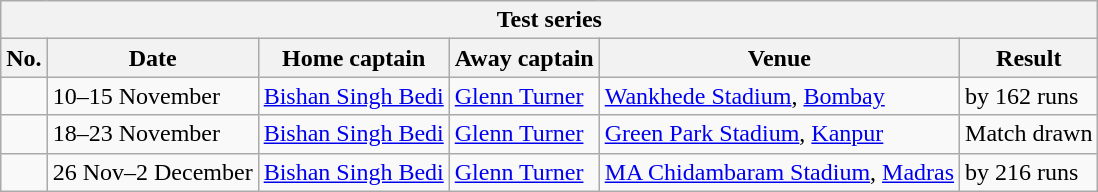<table class="wikitable">
<tr>
<th colspan="9">Test series</th>
</tr>
<tr>
<th>No.</th>
<th>Date</th>
<th>Home captain</th>
<th>Away captain</th>
<th>Venue</th>
<th>Result</th>
</tr>
<tr>
<td></td>
<td>10–15 November</td>
<td><a href='#'>Bishan Singh Bedi</a></td>
<td><a href='#'>Glenn Turner</a></td>
<td><a href='#'>Wankhede Stadium</a>, <a href='#'>Bombay</a></td>
<td> by 162 runs</td>
</tr>
<tr>
<td></td>
<td>18–23 November</td>
<td><a href='#'>Bishan Singh Bedi</a></td>
<td><a href='#'>Glenn Turner</a></td>
<td><a href='#'>Green Park Stadium</a>, <a href='#'>Kanpur</a></td>
<td>Match drawn</td>
</tr>
<tr>
<td></td>
<td>26 Nov–2 December</td>
<td><a href='#'>Bishan Singh Bedi</a></td>
<td><a href='#'>Glenn Turner</a></td>
<td><a href='#'>MA Chidambaram Stadium</a>, <a href='#'>Madras</a></td>
<td> by 216 runs</td>
</tr>
</table>
